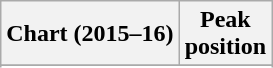<table class="wikitable sortable plainrowheaders" style="text-align:center">
<tr>
<th>Chart (2015–16)</th>
<th>Peak<br>position</th>
</tr>
<tr>
</tr>
<tr>
</tr>
</table>
